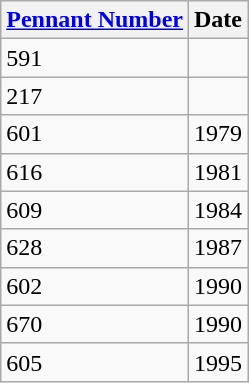<table class="wikitable" style="text-align:left">
<tr>
<th><a href='#'>Pennant Number</a></th>
<th>Date</th>
</tr>
<tr>
<td>591</td>
<td></td>
</tr>
<tr>
<td>217</td>
<td></td>
</tr>
<tr>
<td>601</td>
<td>1979</td>
</tr>
<tr>
<td>616</td>
<td>1981</td>
</tr>
<tr>
<td>609</td>
<td>1984</td>
</tr>
<tr>
<td>628</td>
<td>1987</td>
</tr>
<tr>
<td>602</td>
<td>1990</td>
</tr>
<tr>
<td>670</td>
<td>1990</td>
</tr>
<tr>
<td>605</td>
<td>1995</td>
</tr>
</table>
